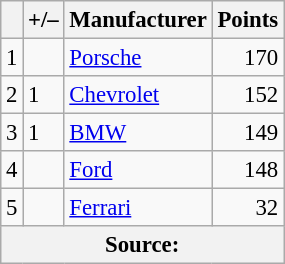<table class="wikitable" style="font-size: 95%;">
<tr>
<th scope="col"></th>
<th scope="col">+/–</th>
<th scope="col">Manufacturer</th>
<th scope="col">Points</th>
</tr>
<tr>
<td align=center>1</td>
<td align="left"></td>
<td> <a href='#'>Porsche</a></td>
<td align=right>170</td>
</tr>
<tr>
<td align=center>2</td>
<td align="left"> 1</td>
<td> <a href='#'>Chevrolet</a></td>
<td align=right>152</td>
</tr>
<tr>
<td align=center>3</td>
<td align="left"> 1</td>
<td> <a href='#'>BMW</a></td>
<td align=right>149</td>
</tr>
<tr>
<td align=center>4</td>
<td align="left"></td>
<td> <a href='#'>Ford</a></td>
<td align=right>148</td>
</tr>
<tr>
<td align=center>5</td>
<td align="left"></td>
<td> <a href='#'>Ferrari</a></td>
<td align=right>32</td>
</tr>
<tr>
<th colspan=5>Source:</th>
</tr>
</table>
